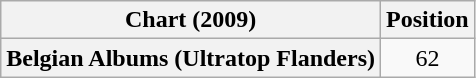<table class="wikitable plainrowheaders" style="text-align:center">
<tr>
<th scope="col">Chart (2009)</th>
<th scope="col">Position</th>
</tr>
<tr>
<th scope="row">Belgian Albums (Ultratop Flanders)</th>
<td>62</td>
</tr>
</table>
